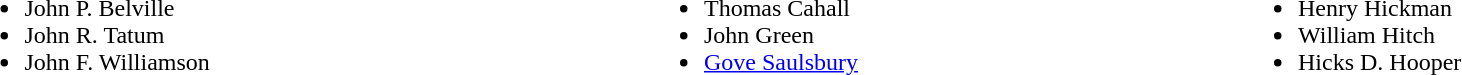<table width=100%>
<tr valign=top>
<td><br><ul><li>John P. Belville</li><li>John R. Tatum</li><li>John F. Williamson</li></ul></td>
<td><br><ul><li>Thomas Cahall</li><li>John Green</li><li><a href='#'>Gove Saulsbury</a></li></ul></td>
<td><br><ul><li>Henry Hickman</li><li>William Hitch</li><li>Hicks D. Hooper</li></ul></td>
</tr>
</table>
